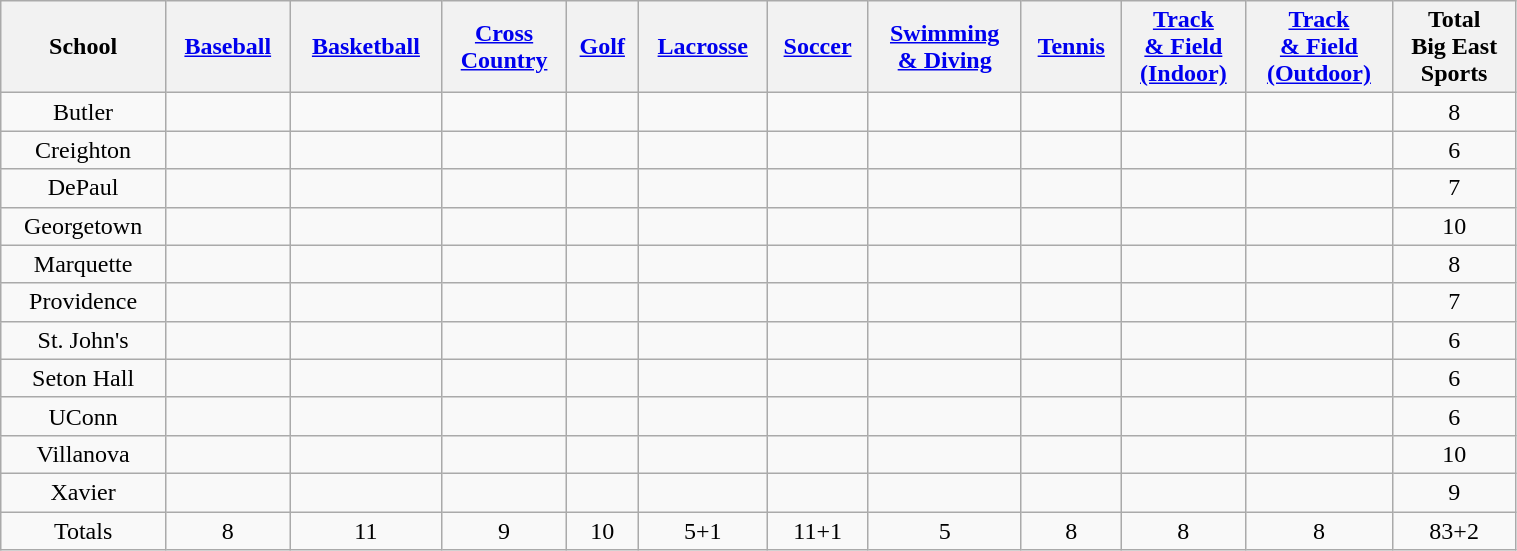<table class="wikitable" style="text-align:center; width:80%;">
<tr style="text-align:center">
<th>School</th>
<th><a href='#'>Baseball</a></th>
<th><a href='#'>Basketball</a></th>
<th><a href='#'>Cross<br>Country</a></th>
<th><a href='#'>Golf</a></th>
<th><a href='#'>Lacrosse</a></th>
<th><a href='#'>Soccer</a></th>
<th><a href='#'>Swimming</a><br><a href='#'>& Diving</a></th>
<th><a href='#'>Tennis</a></th>
<th><a href='#'>Track<br>& Field<br>(Indoor)</a></th>
<th><a href='#'>Track<br>& Field<br>(Outdoor)</a></th>
<th>Total<br>Big East<br>Sports</th>
</tr>
<tr style="text-align:center">
<td>Butler</td>
<td></td>
<td></td>
<td></td>
<td></td>
<td></td>
<td></td>
<td></td>
<td></td>
<td></td>
<td></td>
<td>8</td>
</tr>
<tr style="text-align:center">
<td>Creighton</td>
<td></td>
<td></td>
<td></td>
<td></td>
<td></td>
<td></td>
<td></td>
<td></td>
<td></td>
<td></td>
<td>6</td>
</tr>
<tr style="text-align:center">
<td>DePaul</td>
<td></td>
<td></td>
<td></td>
<td></td>
<td></td>
<td></td>
<td></td>
<td></td>
<td></td>
<td></td>
<td>7</td>
</tr>
<tr style="text-align:center">
<td>Georgetown</td>
<td></td>
<td></td>
<td></td>
<td></td>
<td></td>
<td></td>
<td></td>
<td></td>
<td></td>
<td></td>
<td>10</td>
</tr>
<tr style="text-align:center">
<td>Marquette</td>
<td></td>
<td></td>
<td></td>
<td></td>
<td></td>
<td></td>
<td></td>
<td></td>
<td></td>
<td></td>
<td>8</td>
</tr>
<tr style="text-align:center">
<td>Providence</td>
<td></td>
<td></td>
<td></td>
<td></td>
<td></td>
<td></td>
<td></td>
<td></td>
<td></td>
<td></td>
<td>7</td>
</tr>
<tr style="text-align:center">
<td>St. John's</td>
<td></td>
<td></td>
<td></td>
<td></td>
<td></td>
<td></td>
<td></td>
<td></td>
<td></td>
<td></td>
<td>6</td>
</tr>
<tr style="text-align:center">
<td>Seton Hall</td>
<td></td>
<td></td>
<td></td>
<td></td>
<td></td>
<td></td>
<td></td>
<td></td>
<td></td>
<td></td>
<td>6</td>
</tr>
<tr style="text-align:center">
<td>UConn</td>
<td></td>
<td></td>
<td></td>
<td></td>
<td></td>
<td></td>
<td></td>
<td></td>
<td></td>
<td></td>
<td>6</td>
</tr>
<tr style="text-align:center">
<td>Villanova</td>
<td></td>
<td></td>
<td></td>
<td></td>
<td></td>
<td></td>
<td></td>
<td></td>
<td></td>
<td></td>
<td>10</td>
</tr>
<tr style="text-align:center">
<td>Xavier</td>
<td></td>
<td></td>
<td></td>
<td></td>
<td></td>
<td></td>
<td></td>
<td></td>
<td></td>
<td></td>
<td>9</td>
</tr>
<tr style="text-align:center">
<td>Totals</td>
<td>8</td>
<td>11</td>
<td>9</td>
<td>10</td>
<td>5+1</td>
<td>11+1</td>
<td>5</td>
<td>8</td>
<td>8</td>
<td>8</td>
<td>83+2</td>
</tr>
</table>
